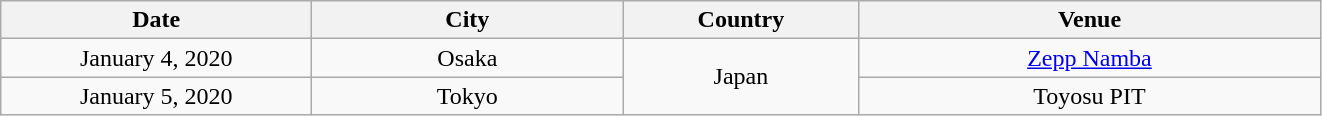<table class="wikitable" style="text-align:center;">
<tr>
<th width="200">Date</th>
<th width="200">City</th>
<th width="150">Country</th>
<th width="300">Venue</th>
</tr>
<tr>
<td>January 4, 2020</td>
<td>Osaka</td>
<td rowspan="2">Japan</td>
<td><a href='#'>Zepp Namba</a></td>
</tr>
<tr>
<td>January 5, 2020</td>
<td>Tokyo</td>
<td>Toyosu PIT</td>
</tr>
</table>
